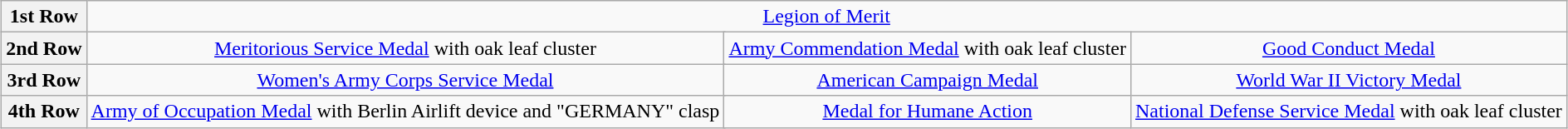<table class="wikitable" style="margin:1em auto; text-align:center;">
<tr>
<th>1st Row</th>
<td colspan="6"><a href='#'>Legion of Merit</a></td>
</tr>
<tr>
<th>2nd Row</th>
<td colspan="2"><a href='#'>Meritorious Service Medal</a> with oak leaf cluster</td>
<td colspan="2"><a href='#'>Army Commendation Medal</a> with oak leaf cluster</td>
<td colspan="2"><a href='#'>Good Conduct Medal</a></td>
</tr>
<tr>
<th>3rd Row</th>
<td colspan="2"><a href='#'>Women's Army Corps Service Medal</a></td>
<td colspan="2"><a href='#'>American Campaign Medal</a></td>
<td colspan="2"><a href='#'>World War II Victory Medal</a></td>
</tr>
<tr>
<th>4th Row</th>
<td colspan="2"><a href='#'>Army of Occupation Medal</a> with Berlin Airlift device and "GERMANY" clasp</td>
<td colspan="2"><a href='#'>Medal for Humane Action</a></td>
<td colspan="2"><a href='#'>National Defense Service Medal</a> with oak leaf cluster</td>
</tr>
</table>
